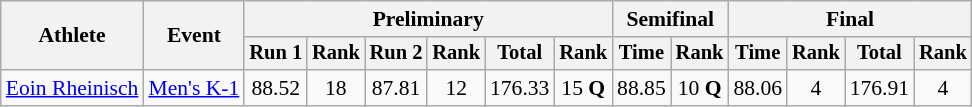<table class="wikitable" style="font-size:90%">
<tr>
<th rowspan="2">Athlete</th>
<th rowspan="2">Event</th>
<th colspan="6">Preliminary</th>
<th colspan="2">Semifinal</th>
<th colspan="4">Final</th>
</tr>
<tr style="font-size:95%">
<th>Run 1</th>
<th>Rank</th>
<th>Run 2</th>
<th>Rank</th>
<th>Total</th>
<th>Rank</th>
<th>Time</th>
<th>Rank</th>
<th>Time</th>
<th>Rank</th>
<th>Total</th>
<th>Rank</th>
</tr>
<tr align=center>
<td align=left><a href='#'>Eoin Rheinisch</a></td>
<td align=left><a href='#'>Men's K-1</a></td>
<td>88.52</td>
<td>18</td>
<td>87.81</td>
<td>12</td>
<td>176.33</td>
<td>15 <strong>Q</strong></td>
<td>88.85</td>
<td>10 <strong>Q</strong></td>
<td>88.06</td>
<td>4</td>
<td>176.91</td>
<td>4</td>
</tr>
</table>
